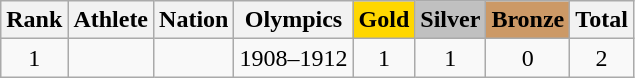<table class="wikitable sortable" style="text-align:center">
<tr>
<th>Rank</th>
<th>Athlete</th>
<th>Nation</th>
<th>Olympics</th>
<th style="background-color:gold">Gold</th>
<th style="background-color:silver">Silver</th>
<th style="background-color:#cc9966">Bronze</th>
<th>Total</th>
</tr>
<tr>
<td>1</td>
<td></td>
<td align=left></td>
<td>1908–1912</td>
<td>1</td>
<td>1</td>
<td>0</td>
<td>2</td>
</tr>
</table>
